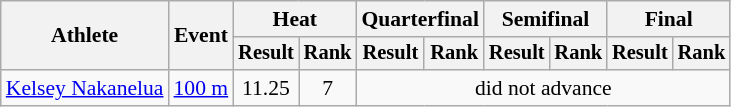<table class="wikitable" style="font-size:90%">
<tr>
<th rowspan="2">Athlete</th>
<th rowspan="2">Event</th>
<th colspan="2">Heat</th>
<th colspan="2">Quarterfinal</th>
<th colspan="2">Semifinal</th>
<th colspan="2">Final</th>
</tr>
<tr style="font-size:95%">
<th>Result</th>
<th>Rank</th>
<th>Result</th>
<th>Rank</th>
<th>Result</th>
<th>Rank</th>
<th>Result</th>
<th>Rank</th>
</tr>
<tr align=center>
<td align=left><a href='#'>Kelsey Nakanelua</a></td>
<td align=left><a href='#'>100 m</a></td>
<td>11.25</td>
<td>7</td>
<td colspan=6>did not advance</td>
</tr>
</table>
